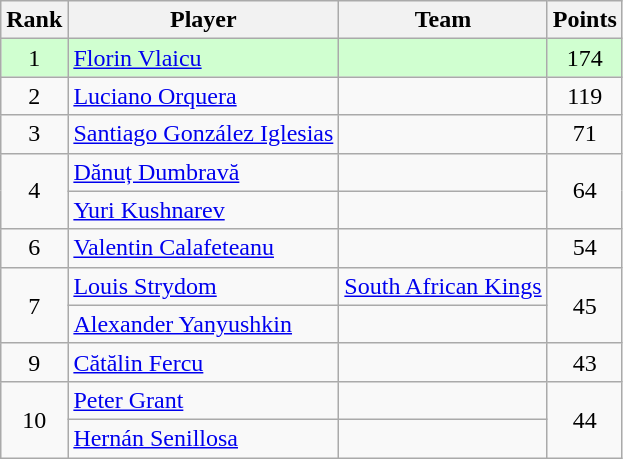<table class="wikitable sortable">
<tr>
<th>Rank</th>
<th>Player</th>
<th>Team</th>
<th>Points</th>
</tr>
<tr style="background:#d0ffd0;">
<td align=center>1</td>
<td><a href='#'>Florin Vlaicu</a></td>
<td></td>
<td align=center>174</td>
</tr>
<tr>
<td align=center>2</td>
<td><a href='#'>Luciano Orquera</a></td>
<td></td>
<td align=center>119</td>
</tr>
<tr>
<td align=center>3</td>
<td><a href='#'>Santiago González Iglesias</a></td>
<td></td>
<td align=center>71</td>
</tr>
<tr>
<td rowspan=2 align=center>4</td>
<td><a href='#'>Dănuț Dumbravă</a></td>
<td></td>
<td rowspan=2 align=center>64</td>
</tr>
<tr>
<td><a href='#'>Yuri Kushnarev</a></td>
<td></td>
</tr>
<tr>
<td align=center>6</td>
<td><a href='#'>Valentin Calafeteanu</a></td>
<td></td>
<td align=center>54</td>
</tr>
<tr>
<td rowspan=2 align=center>7</td>
<td><a href='#'>Louis Strydom</a></td>
<td> <a href='#'>South African Kings</a></td>
<td rowspan=2 align=center>45</td>
</tr>
<tr>
<td><a href='#'>Alexander Yanyushkin</a></td>
<td></td>
</tr>
<tr>
<td align=center>9</td>
<td><a href='#'>Cătălin Fercu</a></td>
<td></td>
<td align=center>43</td>
</tr>
<tr>
<td rowspan=2 align=center>10</td>
<td><a href='#'>Peter Grant</a></td>
<td></td>
<td rowspan=2 align=center>44</td>
</tr>
<tr>
<td><a href='#'>Hernán Senillosa</a></td>
<td></td>
</tr>
</table>
